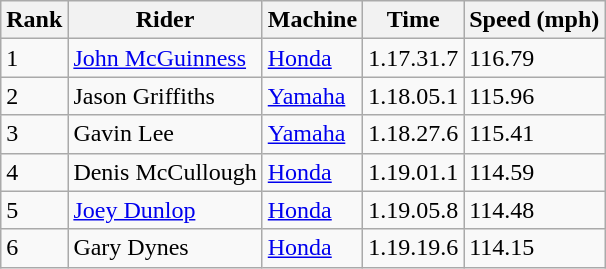<table class="wikitable">
<tr>
<th>Rank</th>
<th>Rider</th>
<th>Machine</th>
<th>Time</th>
<th>Speed (mph)</th>
</tr>
<tr>
<td>1</td>
<td> <a href='#'>John McGuinness</a></td>
<td><a href='#'>Honda</a></td>
<td>1.17.31.7</td>
<td>116.79</td>
</tr>
<tr>
<td>2</td>
<td> Jason Griffiths</td>
<td><a href='#'>Yamaha</a></td>
<td>1.18.05.1</td>
<td>115.96</td>
</tr>
<tr>
<td>3</td>
<td> Gavin Lee</td>
<td><a href='#'>Yamaha</a></td>
<td>1.18.27.6</td>
<td>115.41</td>
</tr>
<tr>
<td>4</td>
<td> Denis McCullough</td>
<td><a href='#'>Honda</a></td>
<td>1.19.01.1</td>
<td>114.59</td>
</tr>
<tr>
<td>5</td>
<td> <a href='#'>Joey Dunlop</a></td>
<td><a href='#'>Honda</a></td>
<td>1.19.05.8</td>
<td>114.48</td>
</tr>
<tr>
<td>6</td>
<td> Gary Dynes</td>
<td><a href='#'>Honda</a></td>
<td>1.19.19.6</td>
<td>114.15</td>
</tr>
</table>
